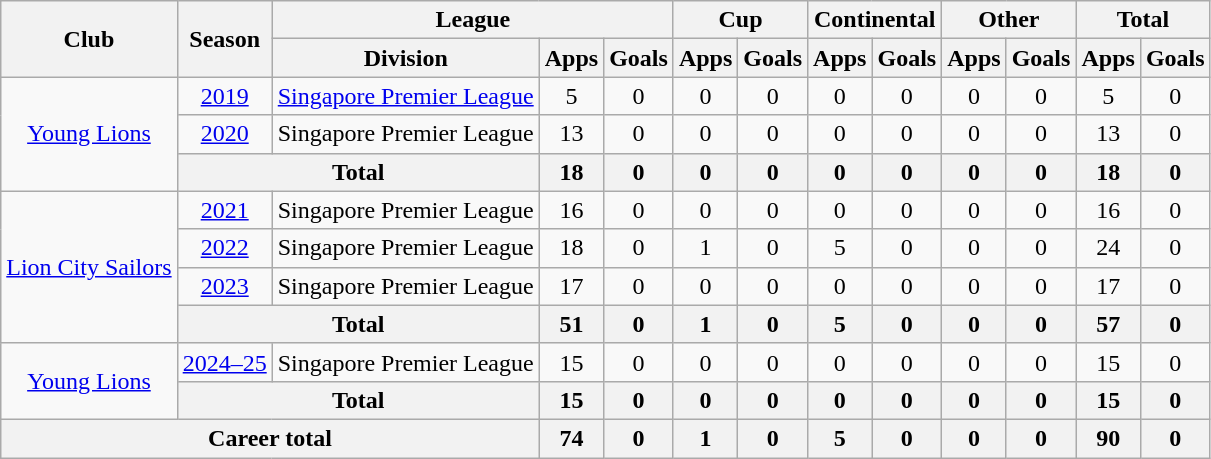<table class="wikitable" style="text-align: center">
<tr>
<th rowspan="2">Club</th>
<th rowspan="2">Season</th>
<th colspan="3">League</th>
<th colspan="2">Cup</th>
<th colspan="2">Continental</th>
<th colspan="2">Other</th>
<th colspan="2">Total</th>
</tr>
<tr>
<th>Division</th>
<th>Apps</th>
<th>Goals</th>
<th>Apps</th>
<th>Goals</th>
<th>Apps</th>
<th>Goals</th>
<th>Apps</th>
<th>Goals</th>
<th>Apps</th>
<th>Goals</th>
</tr>
<tr>
<td rowspan="3"><a href='#'>Young Lions</a></td>
<td><a href='#'>2019</a></td>
<td><a href='#'>Singapore Premier League</a></td>
<td>5</td>
<td>0</td>
<td>0</td>
<td>0</td>
<td>0</td>
<td>0</td>
<td>0</td>
<td>0</td>
<td>5</td>
<td>0</td>
</tr>
<tr>
<td><a href='#'>2020</a></td>
<td>Singapore Premier League</td>
<td>13</td>
<td>0</td>
<td>0</td>
<td>0</td>
<td>0</td>
<td>0</td>
<td>0</td>
<td>0</td>
<td>13</td>
<td>0</td>
</tr>
<tr>
<th colspan=2>Total</th>
<th>18</th>
<th>0</th>
<th>0</th>
<th>0</th>
<th>0</th>
<th>0</th>
<th>0</th>
<th>0</th>
<th>18</th>
<th>0</th>
</tr>
<tr>
<td rowspan="4"><a href='#'>Lion City Sailors</a></td>
<td><a href='#'>2021</a></td>
<td>Singapore Premier League</td>
<td>16</td>
<td>0</td>
<td>0</td>
<td>0</td>
<td>0</td>
<td>0</td>
<td>0</td>
<td>0</td>
<td>16</td>
<td>0</td>
</tr>
<tr>
<td><a href='#'>2022</a></td>
<td>Singapore Premier League</td>
<td>18</td>
<td>0</td>
<td>1</td>
<td>0</td>
<td>5</td>
<td>0</td>
<td>0</td>
<td>0</td>
<td>24</td>
<td>0</td>
</tr>
<tr>
<td><a href='#'>2023</a></td>
<td>Singapore Premier League</td>
<td>17</td>
<td>0</td>
<td>0</td>
<td>0</td>
<td>0</td>
<td>0</td>
<td>0</td>
<td>0</td>
<td>17</td>
<td>0</td>
</tr>
<tr>
<th colspan=2>Total</th>
<th>51</th>
<th>0</th>
<th>1</th>
<th>0</th>
<th>5</th>
<th>0</th>
<th>0</th>
<th>0</th>
<th>57</th>
<th>0</th>
</tr>
<tr>
<td rowspan="2"><a href='#'>Young Lions</a></td>
<td><a href='#'>2024–25</a></td>
<td>Singapore Premier League</td>
<td>15</td>
<td>0</td>
<td>0</td>
<td>0</td>
<td>0</td>
<td>0</td>
<td>0</td>
<td>0</td>
<td>15</td>
<td>0</td>
</tr>
<tr>
<th colspan=2>Total</th>
<th>15</th>
<th>0</th>
<th>0</th>
<th>0</th>
<th>0</th>
<th>0</th>
<th>0</th>
<th>0</th>
<th>15</th>
<th>0</th>
</tr>
<tr>
<th colspan=3>Career total</th>
<th>74</th>
<th>0</th>
<th>1</th>
<th>0</th>
<th>5</th>
<th>0</th>
<th>0</th>
<th>0</th>
<th>90</th>
<th>0</th>
</tr>
</table>
